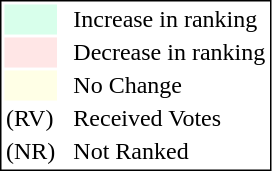<table style="border:1px solid black;">
<tr>
<td style="background:#D8FFEB; width:20px;"></td>
<td> </td>
<td>Increase in ranking</td>
</tr>
<tr>
<td style="background:#FFE6E6; width:20px;"></td>
<td> </td>
<td>Decrease in ranking</td>
</tr>
<tr>
<td style="background:#FFFFE6; width:20px;"></td>
<td> </td>
<td>No Change</td>
</tr>
<tr>
<td>(RV)</td>
<td> </td>
<td>Received Votes</td>
</tr>
<tr>
<td>(NR)</td>
<td> </td>
<td>Not Ranked</td>
</tr>
</table>
